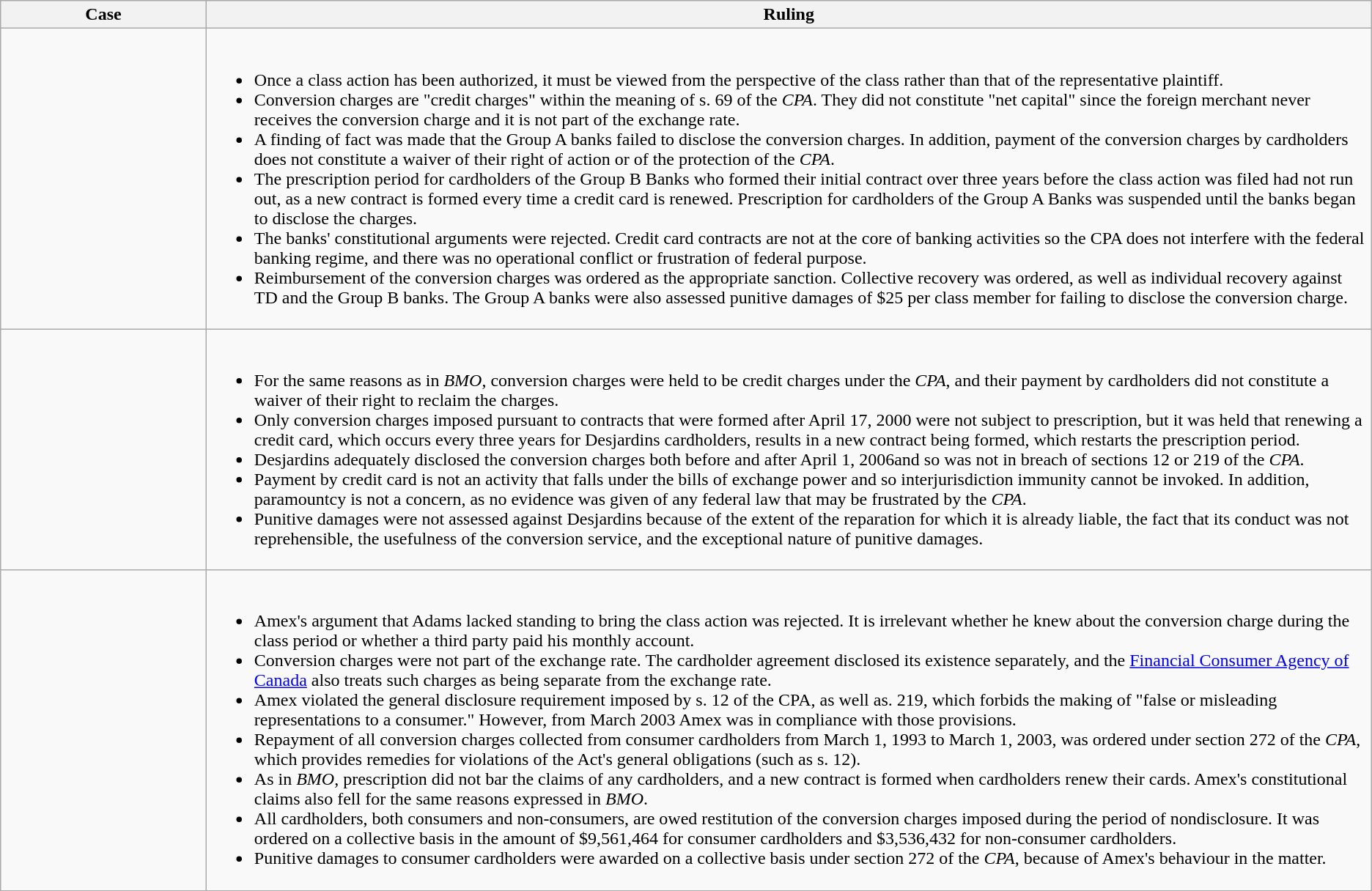<table class="wikitable">
<tr>
<th width=15%>Case</th>
<th>Ruling</th>
</tr>
<tr valign = "top">
<td></td>
<td><br><ul><li>Once a class action has been authorized, it must be viewed from the perspective of the class rather than that of the representative plaintiff.</li><li>Conversion charges are "credit charges" within the meaning of s. 69 of the <em>CPA</em>. They did not constitute "net capital" since the foreign merchant never receives the conversion charge and it is not part of the exchange rate.</li><li>A finding of fact was made that the Group A banks failed to disclose the conversion charges. In addition, payment of the conversion charges by cardholders does not constitute a waiver of their right of action or of the protection of the <em>CPA</em>.</li><li>The prescription period for cardholders of the Group B Banks who formed their initial contract over three years before the class action was filed had not run out, as a new contract is formed every time a credit card is renewed. Prescription for cardholders of the Group A Banks was suspended until the banks began to disclose the charges.</li><li>The banks' constitutional arguments were rejected. Credit card contracts are not at the core of banking activities so the CPA does not interfere with the federal banking regime, and there was no operational conflict or frustration of federal purpose.</li><li>Reimbursement of the conversion charges was ordered as the appropriate sanction. Collective recovery was ordered, as well as individual recovery against TD and the Group B banks. The Group A banks were also assessed punitive damages of $25 per class member for failing to disclose the conversion charge.</li></ul></td>
</tr>
<tr valign = "top">
<td></td>
<td><br><ul><li>For the same reasons as in <em>BMO</em>, conversion charges were held to be credit charges under the <em>CPA</em>, and their payment by cardholders did not constitute a waiver of their right to reclaim the charges.</li><li>Only conversion charges imposed pursuant to contracts that were formed after April 17, 2000 were not subject to prescription, but it was held that renewing a credit card, which occurs every three years for Desjardins cardholders, results in a new contract being formed, which restarts the prescription period.</li><li>Desjardins adequately disclosed the conversion charges both before and after April 1, 2006and so was not in breach of sections 12 or 219 of the <em>CPA</em>.</li><li>Payment by credit card is not an activity that falls under the bills of exchange power and so interjurisdiction immunity cannot be invoked. In addition, paramountcy is not a concern, as no evidence was given of any federal law that may be frustrated by the <em>CPA</em>.</li><li>Punitive damages were not assessed against Desjardins because of the extent of the reparation for which it is already liable, the fact that its conduct was not reprehensible, the usefulness of the conversion service, and the exceptional nature of punitive damages.</li></ul></td>
</tr>
<tr valign = "top">
<td></td>
<td><br><ul><li>Amex's argument that Adams lacked standing to bring the class action was rejected. It is irrelevant whether he knew about the conversion charge during the class period or whether a third party paid his monthly account.</li><li>Conversion charges were not part of the exchange rate. The cardholder agreement disclosed its existence separately, and the <a href='#'>Financial Consumer Agency of Canada</a> also treats such charges as being separate from the exchange rate.</li><li>Amex violated the general disclosure requirement imposed by s. 12 of the CPA, as well as. 219, which forbids the making of "false or misleading representations to a consumer." However, from March 2003 Amex was in compliance with those provisions.</li><li>Repayment of all conversion charges collected from consumer cardholders from March 1, 1993 to March 1, 2003, was ordered under section 272 of the <em>CPA</em>, which provides remedies for violations of the Act's general obligations (such as s. 12).</li><li>As in <em>BMO</em>, prescription did not bar the claims of any cardholders, and a new contract is formed when cardholders renew their cards. Amex's constitutional claims also fell for the same reasons expressed in <em>BMO</em>.</li><li>All cardholders, both consumers and non-consumers, are owed restitution of the conversion charges imposed during the period of nondisclosure. It was ordered on a collective basis in the amount of $9,561,464 for consumer cardholders and $3,536,432 for non-consumer cardholders.</li><li>Punitive damages to consumer cardholders were awarded on a collective basis under section 272 of the <em>CPA</em>, because of Amex's behaviour in the matter.</li></ul></td>
</tr>
</table>
